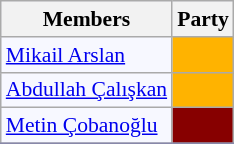<table class=wikitable style="border:1px solid #8888aa; background-color:#f7f8ff; padding:0px; font-size:90%;">
<tr>
<th>Members</th>
<th colspan="2">Party</th>
</tr>
<tr>
<td><a href='#'>Mikail Arslan</a></td>
<td style="background: #ffb300"></td>
</tr>
<tr>
<td><a href='#'>Abdullah Çalışkan</a></td>
<td style="background: #ffb300"></td>
</tr>
<tr>
<td><a href='#'>Metin Çobanoğlu</a></td>
<td style="background: #870000"></td>
</tr>
<tr>
</tr>
</table>
